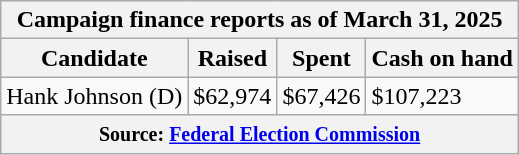<table class="wikitable sortable">
<tr>
<th colspan=4>Campaign finance reports as of March 31, 2025</th>
</tr>
<tr style="text-align:center;">
<th>Candidate</th>
<th>Raised</th>
<th>Spent</th>
<th>Cash on hand</th>
</tr>
<tr>
<td>Hank Johnson (D)</td>
<td>$62,974</td>
<td>$67,426</td>
<td>$107,223</td>
</tr>
<tr>
<th colspan="4"><small>Source: <a href='#'>Federal Election Commission</a></small></th>
</tr>
</table>
